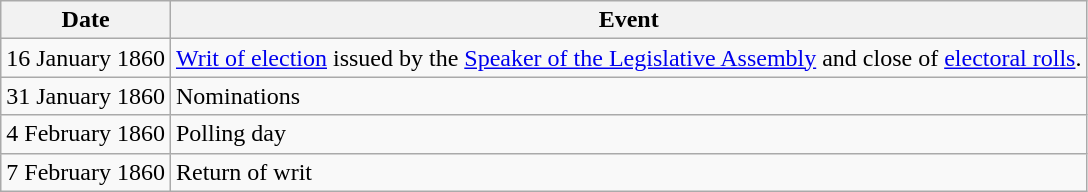<table class="wikitable">
<tr>
<th>Date</th>
<th>Event</th>
</tr>
<tr>
<td>16 January 1860</td>
<td><a href='#'>Writ of election</a> issued by the <a href='#'>Speaker of the Legislative Assembly</a> and close of <a href='#'>electoral rolls</a>.</td>
</tr>
<tr>
<td>31 January 1860</td>
<td>Nominations</td>
</tr>
<tr>
<td>4 February 1860</td>
<td>Polling day</td>
</tr>
<tr>
<td>7 February 1860</td>
<td>Return of writ</td>
</tr>
</table>
